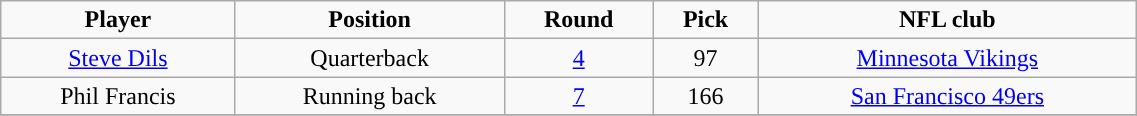<table class="wikitable" width="60%">
<tr align="center">
<td><strong>Player</strong></td>
<td><strong>Position</strong></td>
<td><strong>Round</strong></td>
<td><strong>Pick</strong></td>
<td><strong>NFL club</strong></td>
</tr>
<tr align="center" bgcolor="">
<td><a href='#'>Steve Dils</a></td>
<td>Quarterback</td>
<td><a href='#'>4</a></td>
<td>97</td>
<td><a href='#'>Minnesota Vikings</a></td>
</tr>
<tr align="center" bgcolor="">
<td>Phil Francis</td>
<td>Running back</td>
<td><a href='#'>7</a></td>
<td>166</td>
<td><a href='#'>San Francisco 49ers</a></td>
</tr>
<tr align="center" bgcolor="">
</tr>
</table>
